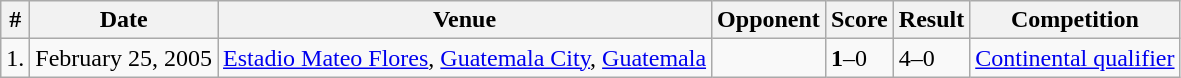<table class="wikitable">
<tr>
<th>#</th>
<th>Date</th>
<th>Venue</th>
<th>Opponent</th>
<th>Score</th>
<th>Result</th>
<th>Competition</th>
</tr>
<tr>
<td>1.</td>
<td>February 25, 2005</td>
<td><a href='#'>Estadio Mateo Flores</a>, <a href='#'>Guatemala City</a>, <a href='#'>Guatemala</a></td>
<td></td>
<td><strong>1</strong>–0</td>
<td>4–0</td>
<td><a href='#'>Continental qualifier</a></td>
</tr>
</table>
